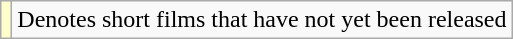<table class="wikitable">
<tr>
<td style="background:#ffc;"></td>
<td>Denotes short films that have not yet been released</td>
</tr>
</table>
